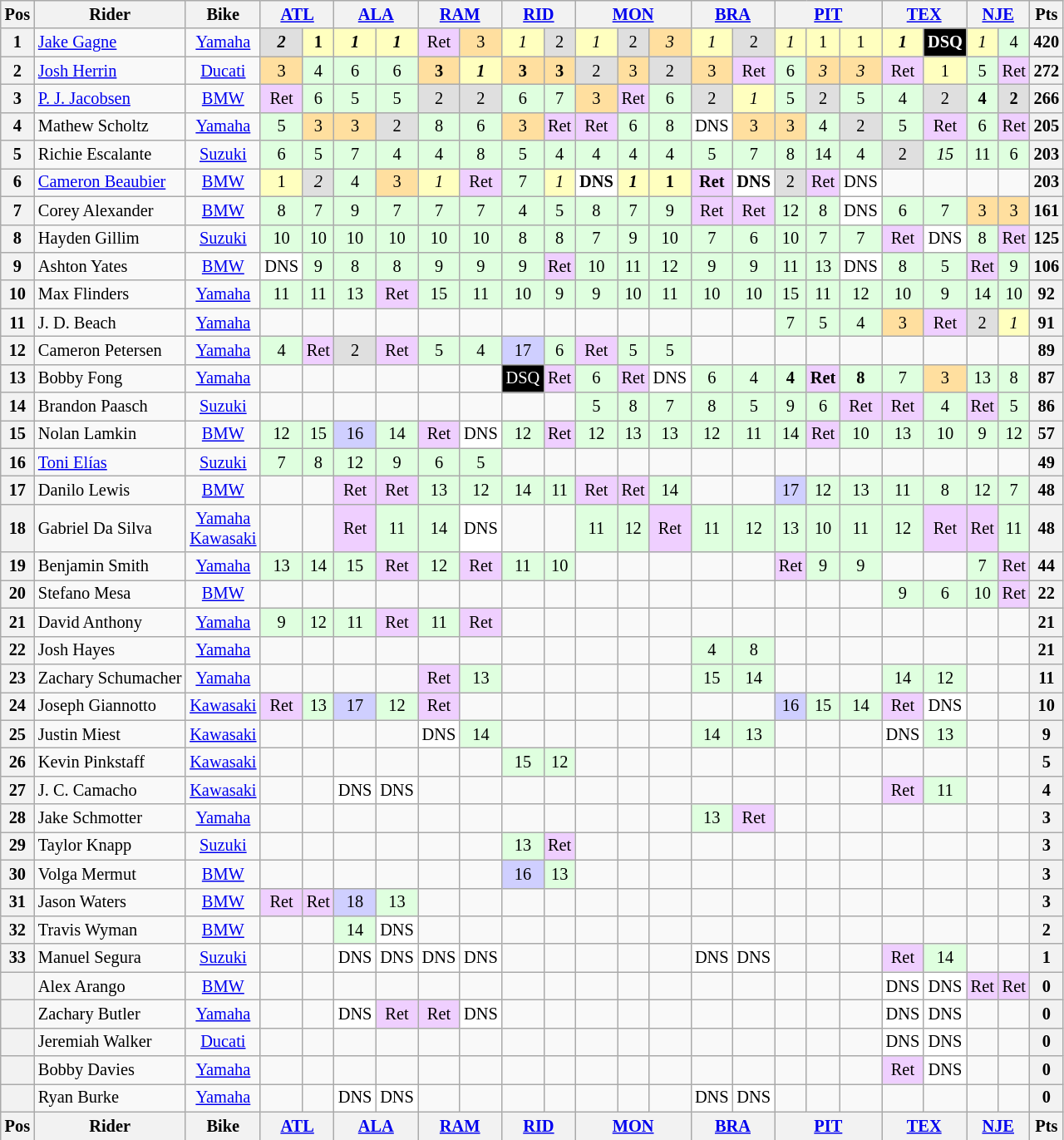<table class="wikitable" style="font-size: 85%; text-align: center;">
<tr valign="top">
<th valign="middle">Pos</th>
<th valign="middle">Rider</th>
<th valign="middle">Bike</th>
<th colspan=2><a href='#'>ATL</a><br></th>
<th colspan=2><a href='#'>ALA</a><br></th>
<th colspan=2><a href='#'>RAM</a><br></th>
<th colspan=2><a href='#'>RID</a><br></th>
<th colspan=3><a href='#'>MON</a><br></th>
<th colspan=2><a href='#'>BRA</a><br></th>
<th colspan=3><a href='#'>PIT</a><br></th>
<th colspan=2><a href='#'>TEX</a><br></th>
<th colspan=2><a href='#'>NJE</a><br></th>
<th valign="middle">Pts</th>
</tr>
<tr>
<th>1</th>
<td align="left"> <a href='#'>Jake Gagne</a></td>
<td><a href='#'>Yamaha</a></td>
<td style="background:#dfdfdf;"><strong><em>2</em></strong></td>
<td style="background:#ffffbf;"><strong>1</strong></td>
<td style="background:#ffffbf;"><strong><em>1</em></strong></td>
<td style="background:#ffffbf;"><strong><em>1</em></strong></td>
<td style="background:#efcfff;">Ret</td>
<td style="background:#ffdf9f;">3</td>
<td style="background:#ffffbf;"><em>1</em></td>
<td style="background:#dfdfdf;">2</td>
<td style="background:#ffffbf;"><em>1</em></td>
<td style="background:#dfdfdf;">2</td>
<td style="background:#ffdf9f;"><em>3</em></td>
<td style="background:#ffffbf;"><em>1</em></td>
<td style="background:#dfdfdf;">2</td>
<td style="background:#ffffbf;"><em>1</em></td>
<td style="background:#ffffbf;">1</td>
<td style="background:#ffffbf;">1</td>
<td style="background:#ffffbf;"><strong><em>1</em></strong></td>
<td style="background:#000000; color:#ffffff"><strong>DSQ</strong></td>
<td style="background:#ffffbf;"><em>1</em></td>
<td style="background:#dfffdf;">4</td>
<th>420</th>
</tr>
<tr>
<th>2</th>
<td align="left"> <a href='#'>Josh Herrin</a></td>
<td><a href='#'>Ducati</a></td>
<td style="background:#ffdf9f;">3</td>
<td style="background:#dfffdf;">4</td>
<td style="background:#dfffdf;">6</td>
<td style="background:#dfffdf;">6</td>
<td style="background:#ffdf9f;"><strong>3</strong></td>
<td style="background:#ffffbf;"><strong><em>1</em></strong></td>
<td style="background:#ffdf9f;"><strong>3</strong></td>
<td style="background:#ffdf9f;"><strong>3</strong></td>
<td style="background:#dfdfdf;">2</td>
<td style="background:#ffdf9f;">3</td>
<td style="background:#dfdfdf;">2</td>
<td style="background:#ffdf9f;">3</td>
<td style="background:#efcfff;">Ret</td>
<td style="background:#dfffdf;">6</td>
<td style="background:#ffdf9f;"><em>3</em></td>
<td style="background:#ffdf9f;"><em>3</em></td>
<td style="background:#efcfff;">Ret</td>
<td style="background:#ffffbf;">1</td>
<td style="background:#dfffdf;">5</td>
<td style="background:#efcfff;">Ret</td>
<th>272</th>
</tr>
<tr>
<th>3</th>
<td align="left"> <a href='#'>P. J. Jacobsen</a></td>
<td><a href='#'>BMW</a></td>
<td style="background:#efcfff;">Ret</td>
<td style="background:#dfffdf;">6</td>
<td style="background:#dfffdf;">5</td>
<td style="background:#dfffdf;">5</td>
<td style="background:#dfdfdf;">2</td>
<td style="background:#dfdfdf;">2</td>
<td style="background:#dfffdf;">6</td>
<td style="background:#dfffdf;">7</td>
<td style="background:#ffdf9f;">3</td>
<td style="background:#efcfff;">Ret</td>
<td style="background:#dfffdf;">6</td>
<td style="background:#dfdfdf;">2</td>
<td style="background:#ffffbf;"><em>1</em></td>
<td style="background:#dfffdf;">5</td>
<td style="background:#dfdfdf;">2</td>
<td style="background:#dfffdf;">5</td>
<td style="background:#dfffdf;">4</td>
<td style="background:#dfdfdf;">2</td>
<td style="background:#dfffdf;"><strong>4</strong></td>
<td style="background:#dfdfdf;"><strong>2</strong></td>
<th>266</th>
</tr>
<tr>
<th>4</th>
<td align="left"> Mathew Scholtz</td>
<td><a href='#'>Yamaha</a></td>
<td style="background:#dfffdf;">5</td>
<td style="background:#ffdf9f;">3</td>
<td style="background:#ffdf9f;">3</td>
<td style="background:#dfdfdf;">2</td>
<td style="background:#dfffdf;">8</td>
<td style="background:#dfffdf;">6</td>
<td style="background:#ffdf9f;">3</td>
<td style="background:#efcfff;">Ret</td>
<td style="background:#efcfff;">Ret</td>
<td style="background:#dfffdf;">6</td>
<td style="background:#dfffdf;">8</td>
<td style="background:#ffffff;">DNS</td>
<td style="background:#ffdf9f;">3</td>
<td style="background:#ffdf9f;">3</td>
<td style="background:#dfffdf;">4</td>
<td style="background:#dfdfdf;">2</td>
<td style="background:#dfffdf;">5</td>
<td style="background:#efcfff;">Ret</td>
<td style="background:#dfffdf;">6</td>
<td style="background:#efcfff;">Ret</td>
<th>205</th>
</tr>
<tr>
<th>5</th>
<td align="left"> Richie Escalante</td>
<td><a href='#'>Suzuki</a></td>
<td style="background:#dfffdf;">6</td>
<td style="background:#dfffdf;">5</td>
<td style="background:#dfffdf;">7</td>
<td style="background:#dfffdf;">4</td>
<td style="background:#dfffdf;">4</td>
<td style="background:#dfffdf;">8</td>
<td style="background:#dfffdf;">5</td>
<td style="background:#dfffdf;">4</td>
<td style="background:#dfffdf;">4</td>
<td style="background:#dfffdf;">4</td>
<td style="background:#dfffdf;">4</td>
<td style="background:#dfffdf;">5</td>
<td style="background:#dfffdf;">7</td>
<td style="background:#dfffdf;">8</td>
<td style="background:#dfffdf;">14</td>
<td style="background:#dfffdf;">4</td>
<td style="background:#dfdfdf;">2</td>
<td style="background:#dfffdf;"><em>15</em></td>
<td style="background:#dfffdf;">11</td>
<td style="background:#dfffdf;">6</td>
<th>203</th>
</tr>
<tr>
<th>6</th>
<td align="left"> <a href='#'>Cameron Beaubier</a></td>
<td><a href='#'>BMW</a></td>
<td style="background:#ffffbf;">1</td>
<td style="background:#dfdfdf;"><em>2</em></td>
<td style="background:#dfffdf;">4</td>
<td style="background:#ffdf9f;">3</td>
<td style="background:#ffffbf;"><em>1</em></td>
<td style="background:#efcfff;">Ret</td>
<td style="background:#dfffdf;">7</td>
<td style="background:#ffffbf;"><em>1</em></td>
<td style="background:#ffffff;"><strong>DNS</strong></td>
<td style="background:#ffffbf;"><strong><em>1</em></strong></td>
<td style="background:#ffffbf;"><strong>1</strong></td>
<td style="background:#efcfff;"><strong>Ret</strong></td>
<td style="background:#ffffff;"><strong>DNS</strong></td>
<td style="background:#dfdfdf;">2</td>
<td style="background:#efcfff;">Ret</td>
<td style="background:#ffffff;">DNS</td>
<td></td>
<td></td>
<td></td>
<td></td>
<th>203</th>
</tr>
<tr>
<th>7</th>
<td align="left"> Corey Alexander</td>
<td><a href='#'>BMW</a></td>
<td style="background:#dfffdf;">8</td>
<td style="background:#dfffdf;">7</td>
<td style="background:#dfffdf;">9</td>
<td style="background:#dfffdf;">7</td>
<td style="background:#dfffdf;">7</td>
<td style="background:#dfffdf;">7</td>
<td style="background:#dfffdf;">4</td>
<td style="background:#dfffdf;">5</td>
<td style="background:#dfffdf;">8</td>
<td style="background:#dfffdf;">7</td>
<td style="background:#dfffdf;">9</td>
<td style="background:#efcfff;">Ret</td>
<td style="background:#efcfff;">Ret</td>
<td style="background:#dfffdf;">12</td>
<td style="background:#dfffdf;">8</td>
<td style="background:#ffffff;">DNS</td>
<td style="background:#dfffdf;">6</td>
<td style="background:#dfffdf;">7</td>
<td style="background:#ffdf9f;">3</td>
<td style="background:#ffdf9f;">3</td>
<th>161</th>
</tr>
<tr>
<th>8</th>
<td align="left"> Hayden Gillim</td>
<td><a href='#'>Suzuki</a></td>
<td style="background:#dfffdf;">10</td>
<td style="background:#dfffdf;">10</td>
<td style="background:#dfffdf;">10</td>
<td style="background:#dfffdf;">10</td>
<td style="background:#dfffdf;">10</td>
<td style="background:#dfffdf;">10</td>
<td style="background:#dfffdf;">8</td>
<td style="background:#dfffdf;">8</td>
<td style="background:#dfffdf;">7</td>
<td style="background:#dfffdf;">9</td>
<td style="background:#dfffdf;">10</td>
<td style="background:#dfffdf;">7</td>
<td style="background:#dfffdf;">6</td>
<td style="background:#dfffdf;">10</td>
<td style="background:#dfffdf;">7</td>
<td style="background:#dfffdf;">7</td>
<td style="background:#efcfff;">Ret</td>
<td style="background:#ffffff;">DNS</td>
<td style="background:#dfffdf;">8</td>
<td style="background:#efcfff;">Ret</td>
<th>125</th>
</tr>
<tr>
<th>9</th>
<td align="left"> Ashton Yates</td>
<td><a href='#'>BMW</a></td>
<td style="background:#ffffff;">DNS</td>
<td style="background:#dfffdf;">9</td>
<td style="background:#dfffdf;">8</td>
<td style="background:#dfffdf;">8</td>
<td style="background:#dfffdf;">9</td>
<td style="background:#dfffdf;">9</td>
<td style="background:#dfffdf;">9</td>
<td style="background:#efcfff;">Ret</td>
<td style="background:#dfffdf;">10</td>
<td style="background:#dfffdf;">11</td>
<td style="background:#dfffdf;">12</td>
<td style="background:#dfffdf;">9</td>
<td style="background:#dfffdf;">9</td>
<td style="background:#dfffdf;">11</td>
<td style="background:#dfffdf;">13</td>
<td style="background:#ffffff;">DNS</td>
<td style="background:#dfffdf;">8</td>
<td style="background:#dfffdf;">5</td>
<td style="background:#efcfff;">Ret</td>
<td style="background:#dfffdf;">9</td>
<th>106</th>
</tr>
<tr>
<th>10</th>
<td align="left"> Max Flinders</td>
<td><a href='#'>Yamaha</a></td>
<td style="background:#dfffdf;">11</td>
<td style="background:#dfffdf;">11</td>
<td style="background:#dfffdf;">13</td>
<td style="background:#efcfff;">Ret</td>
<td style="background:#dfffdf;">15</td>
<td style="background:#dfffdf;">11</td>
<td style="background:#dfffdf;">10</td>
<td style="background:#dfffdf;">9</td>
<td style="background:#dfffdf;">9</td>
<td style="background:#dfffdf;">10</td>
<td style="background:#dfffdf;">11</td>
<td style="background:#dfffdf;">10</td>
<td style="background:#dfffdf;">10</td>
<td style="background:#dfffdf;">15</td>
<td style="background:#dfffdf;">11</td>
<td style="background:#dfffdf;">12</td>
<td style="background:#dfffdf;">10</td>
<td style="background:#dfffdf;">9</td>
<td style="background:#dfffdf;">14</td>
<td style="background:#dfffdf;">10</td>
<th>92</th>
</tr>
<tr>
<th>11</th>
<td align="left"> J. D. Beach</td>
<td><a href='#'>Yamaha</a></td>
<td></td>
<td></td>
<td></td>
<td></td>
<td></td>
<td></td>
<td></td>
<td></td>
<td></td>
<td></td>
<td></td>
<td></td>
<td></td>
<td style="background:#dfffdf;">7</td>
<td style="background:#dfffdf;">5</td>
<td style="background:#dfffdf;">4</td>
<td style="background:#ffdf9f;">3</td>
<td style="background:#efcfff;">Ret</td>
<td style="background:#dfdfdf;">2</td>
<td style="background:#ffffbf;"><em>1</em></td>
<th>91</th>
</tr>
<tr>
<th>12</th>
<td align="left"> Cameron Petersen</td>
<td><a href='#'>Yamaha</a></td>
<td style="background:#dfffdf;">4</td>
<td style="background:#efcfff;">Ret</td>
<td style="background:#dfdfdf;">2</td>
<td style="background:#efcfff;">Ret</td>
<td style="background:#dfffdf;">5</td>
<td style="background:#dfffdf;">4</td>
<td style="background:#cfcfff;">17</td>
<td style="background:#dfffdf;">6</td>
<td style="background:#efcfff;">Ret</td>
<td style="background:#dfffdf;">5</td>
<td style="background:#dfffdf;">5</td>
<td></td>
<td></td>
<td></td>
<td></td>
<td></td>
<td></td>
<td></td>
<td></td>
<td></td>
<th>89</th>
</tr>
<tr>
<th>13</th>
<td align="left"> Bobby Fong</td>
<td><a href='#'>Yamaha</a></td>
<td></td>
<td></td>
<td></td>
<td></td>
<td></td>
<td></td>
<td style="background:#000000; color:#ffffff">DSQ</td>
<td style="background:#efcfff;">Ret</td>
<td style="background:#dfffdf;">6</td>
<td style="background:#efcfff;">Ret</td>
<td style="background:#ffffff;">DNS</td>
<td style="background:#dfffdf;">6</td>
<td style="background:#dfffdf;">4</td>
<td style="background:#dfffdf;"><strong>4</strong></td>
<td style="background:#efcfff;"><strong>Ret</strong></td>
<td style="background:#dfffdf;"><strong>8</strong></td>
<td style="background:#dfffdf;">7</td>
<td style="background:#ffdf9f;">3</td>
<td style="background:#dfffdf;">13</td>
<td style="background:#dfffdf;">8</td>
<th>87</th>
</tr>
<tr>
<th>14</th>
<td align="left"> Brandon Paasch</td>
<td><a href='#'>Suzuki</a></td>
<td></td>
<td></td>
<td></td>
<td></td>
<td></td>
<td></td>
<td></td>
<td></td>
<td style="background:#dfffdf;">5</td>
<td style="background:#dfffdf;">8</td>
<td style="background:#dfffdf;">7</td>
<td style="background:#dfffdf;">8</td>
<td style="background:#dfffdf;">5</td>
<td style="background:#dfffdf;">9</td>
<td style="background:#dfffdf;">6</td>
<td style="background:#efcfff;">Ret</td>
<td style="background:#efcfff;">Ret</td>
<td style="background:#dfffdf;">4</td>
<td style="background:#efcfff;">Ret</td>
<td style="background:#dfffdf;">5</td>
<th>86</th>
</tr>
<tr>
<th>15</th>
<td align="left"> Nolan Lamkin</td>
<td><a href='#'>BMW</a></td>
<td style="background:#dfffdf;">12</td>
<td style="background:#dfffdf;">15</td>
<td style="background:#cfcfff;">16</td>
<td style="background:#dfffdf;">14</td>
<td style="background:#efcfff;">Ret</td>
<td style="background:#ffffff;">DNS</td>
<td style="background:#dfffdf;">12</td>
<td style="background:#efcfff;">Ret</td>
<td style="background:#dfffdf;">12</td>
<td style="background:#dfffdf;">13</td>
<td style="background:#dfffdf;">13</td>
<td style="background:#dfffdf;">12</td>
<td style="background:#dfffdf;">11</td>
<td style="background:#dfffdf;">14</td>
<td style="background:#efcfff;">Ret</td>
<td style="background:#dfffdf;">10</td>
<td style="background:#dfffdf;">13</td>
<td style="background:#dfffdf;">10</td>
<td style="background:#dfffdf;">9</td>
<td style="background:#dfffdf;">12</td>
<th>57</th>
</tr>
<tr>
<th>16</th>
<td align="left"> <a href='#'>Toni Elías</a></td>
<td><a href='#'>Suzuki</a></td>
<td style="background:#dfffdf;">7</td>
<td style="background:#dfffdf;">8</td>
<td style="background:#dfffdf;">12</td>
<td style="background:#dfffdf;">9</td>
<td style="background:#dfffdf;">6</td>
<td style="background:#dfffdf;">5</td>
<td></td>
<td></td>
<td></td>
<td></td>
<td></td>
<td></td>
<td></td>
<td></td>
<td></td>
<td></td>
<td></td>
<td></td>
<td></td>
<td></td>
<th>49</th>
</tr>
<tr>
<th>17</th>
<td align="left"> Danilo Lewis</td>
<td><a href='#'>BMW</a></td>
<td></td>
<td></td>
<td style="background:#efcfff;">Ret</td>
<td style="background:#efcfff;">Ret</td>
<td style="background:#dfffdf;">13</td>
<td style="background:#dfffdf;">12</td>
<td style="background:#dfffdf;">14</td>
<td style="background:#dfffdf;">11</td>
<td style="background:#efcfff;">Ret</td>
<td style="background:#efcfff;">Ret</td>
<td style="background:#dfffdf;">14</td>
<td></td>
<td></td>
<td style="background:#cfcfff;">17</td>
<td style="background:#dfffdf;">12</td>
<td style="background:#dfffdf;">13</td>
<td style="background:#dfffdf;">11</td>
<td style="background:#dfffdf;">8</td>
<td style="background:#dfffdf;">12</td>
<td style="background:#dfffdf;">7</td>
<th>48</th>
</tr>
<tr>
<th>18</th>
<td align="left"> Gabriel Da Silva</td>
<td><a href='#'>Yamaha</a><br><a href='#'>Kawasaki</a></td>
<td></td>
<td></td>
<td style="background:#efcfff;">Ret</td>
<td style="background:#dfffdf;">11</td>
<td style="background:#dfffdf;">14</td>
<td style="background:#ffffff;">DNS</td>
<td></td>
<td></td>
<td style="background:#dfffdf;">11</td>
<td style="background:#dfffdf;">12</td>
<td style="background:#efcfff;">Ret</td>
<td style="background:#dfffdf;">11</td>
<td style="background:#dfffdf;">12</td>
<td style="background:#dfffdf;">13</td>
<td style="background:#dfffdf;">10</td>
<td style="background:#dfffdf;">11</td>
<td style="background:#dfffdf;">12</td>
<td style="background:#efcfff;">Ret</td>
<td style="background:#efcfff;">Ret</td>
<td style="background:#dfffdf;">11</td>
<th>48</th>
</tr>
<tr>
<th>19</th>
<td align="left"> Benjamin Smith</td>
<td><a href='#'>Yamaha</a></td>
<td style="background:#dfffdf;">13</td>
<td style="background:#dfffdf;">14</td>
<td style="background:#dfffdf;">15</td>
<td style="background:#efcfff;">Ret</td>
<td style="background:#dfffdf;">12</td>
<td style="background:#efcfff;">Ret</td>
<td style="background:#dfffdf;">11</td>
<td style="background:#dfffdf;">10</td>
<td></td>
<td></td>
<td></td>
<td></td>
<td></td>
<td style="background:#efcfff;">Ret</td>
<td style="background:#dfffdf;">9</td>
<td style="background:#dfffdf;">9</td>
<td></td>
<td></td>
<td style="background:#dfffdf;">7</td>
<td style="background:#efcfff;">Ret</td>
<th>44</th>
</tr>
<tr>
<th>20</th>
<td align="left"> Stefano Mesa</td>
<td><a href='#'>BMW</a></td>
<td></td>
<td></td>
<td></td>
<td></td>
<td></td>
<td></td>
<td></td>
<td></td>
<td></td>
<td></td>
<td></td>
<td></td>
<td></td>
<td></td>
<td></td>
<td></td>
<td style="background:#dfffdf;">9</td>
<td style="background:#dfffdf;">6</td>
<td style="background:#dfffdf;">10</td>
<td style="background:#efcfff;">Ret</td>
<th>22</th>
</tr>
<tr>
<th>21</th>
<td align="left"> David Anthony</td>
<td><a href='#'>Yamaha</a></td>
<td style="background:#dfffdf;">9</td>
<td style="background:#dfffdf;">12</td>
<td style="background:#dfffdf;">11</td>
<td style="background:#efcfff;">Ret</td>
<td style="background:#dfffdf;">11</td>
<td style="background:#efcfff;">Ret</td>
<td></td>
<td></td>
<td></td>
<td></td>
<td></td>
<td></td>
<td></td>
<td></td>
<td></td>
<td></td>
<td></td>
<td></td>
<td></td>
<td></td>
<th>21</th>
</tr>
<tr>
<th>22</th>
<td align="left"> Josh Hayes</td>
<td><a href='#'>Yamaha</a></td>
<td></td>
<td></td>
<td></td>
<td></td>
<td></td>
<td></td>
<td></td>
<td></td>
<td></td>
<td></td>
<td></td>
<td style="background:#dfffdf;">4</td>
<td style="background:#dfffdf;">8</td>
<td></td>
<td></td>
<td></td>
<td></td>
<td></td>
<td></td>
<td></td>
<th>21</th>
</tr>
<tr>
<th>23</th>
<td align="left"> Zachary Schumacher</td>
<td><a href='#'>Yamaha</a></td>
<td></td>
<td></td>
<td></td>
<td></td>
<td style="background:#efcfff;">Ret</td>
<td style="background:#dfffdf;">13</td>
<td></td>
<td></td>
<td></td>
<td></td>
<td></td>
<td style="background:#dfffdf;">15</td>
<td style="background:#dfffdf;">14</td>
<td></td>
<td></td>
<td></td>
<td style="background:#dfffdf;">14</td>
<td style="background:#dfffdf;">12</td>
<td></td>
<td></td>
<th>11</th>
</tr>
<tr>
<th>24</th>
<td align="left"> Joseph Giannotto</td>
<td><a href='#'>Kawasaki</a></td>
<td style="background:#efcfff;">Ret</td>
<td style="background:#dfffdf;">13</td>
<td style="background:#cfcfff;">17</td>
<td style="background:#dfffdf;">12</td>
<td style="background:#efcfff;">Ret</td>
<td></td>
<td></td>
<td></td>
<td></td>
<td></td>
<td></td>
<td></td>
<td></td>
<td style="background:#cfcfff;">16</td>
<td style="background:#dfffdf;">15</td>
<td style="background:#dfffdf;">14</td>
<td style="background:#efcfff;">Ret</td>
<td style="background:#ffffff;">DNS</td>
<td></td>
<td></td>
<th>10</th>
</tr>
<tr>
<th>25</th>
<td align="left"> Justin Miest</td>
<td><a href='#'>Kawasaki</a></td>
<td></td>
<td></td>
<td></td>
<td></td>
<td style="background:#ffffff;">DNS</td>
<td style="background:#dfffdf;">14</td>
<td></td>
<td></td>
<td></td>
<td></td>
<td></td>
<td style="background:#dfffdf;">14</td>
<td style="background:#dfffdf;">13</td>
<td></td>
<td></td>
<td></td>
<td style="background:#ffffff;">DNS</td>
<td style="background:#dfffdf;">13</td>
<td></td>
<td></td>
<th>9</th>
</tr>
<tr>
<th>26</th>
<td align="left"> Kevin Pinkstaff</td>
<td><a href='#'>Kawasaki</a></td>
<td></td>
<td></td>
<td></td>
<td></td>
<td></td>
<td></td>
<td style="background:#dfffdf;">15</td>
<td style="background:#dfffdf;">12</td>
<td></td>
<td></td>
<td></td>
<td></td>
<td></td>
<td></td>
<td></td>
<td></td>
<td></td>
<td></td>
<td></td>
<td></td>
<th>5</th>
</tr>
<tr>
<th>27</th>
<td align="left"> J. C. Camacho</td>
<td><a href='#'>Kawasaki</a></td>
<td></td>
<td></td>
<td style="background:#ffffff;">DNS</td>
<td style="background:#ffffff;">DNS</td>
<td></td>
<td></td>
<td></td>
<td></td>
<td></td>
<td></td>
<td></td>
<td></td>
<td></td>
<td></td>
<td></td>
<td></td>
<td style="background:#efcfff;">Ret</td>
<td style="background:#dfffdf;">11</td>
<td></td>
<td></td>
<th>4</th>
</tr>
<tr>
<th>28</th>
<td align="left"> Jake Schmotter</td>
<td><a href='#'>Yamaha</a></td>
<td></td>
<td></td>
<td></td>
<td></td>
<td></td>
<td></td>
<td></td>
<td></td>
<td></td>
<td></td>
<td></td>
<td style="background:#dfffdf;">13</td>
<td style="background:#efcfff;">Ret</td>
<td></td>
<td></td>
<td></td>
<td></td>
<td></td>
<td></td>
<td></td>
<th>3</th>
</tr>
<tr>
<th>29</th>
<td align="left"> Taylor Knapp</td>
<td><a href='#'>Suzuki</a></td>
<td></td>
<td></td>
<td></td>
<td></td>
<td></td>
<td></td>
<td style="background:#dfffdf;">13</td>
<td style="background:#efcfff;">Ret</td>
<td></td>
<td></td>
<td></td>
<td></td>
<td></td>
<td></td>
<td></td>
<td></td>
<td></td>
<td></td>
<td></td>
<td></td>
<th>3</th>
</tr>
<tr>
<th>30</th>
<td align="left"> Volga Mermut</td>
<td><a href='#'>BMW</a></td>
<td></td>
<td></td>
<td></td>
<td></td>
<td></td>
<td></td>
<td style="background:#cfcfff;">16</td>
<td style="background:#dfffdf;">13</td>
<td></td>
<td></td>
<td></td>
<td></td>
<td></td>
<td></td>
<td></td>
<td></td>
<td></td>
<td></td>
<td></td>
<td></td>
<th>3</th>
</tr>
<tr>
<th>31</th>
<td align="left"> Jason Waters</td>
<td><a href='#'>BMW</a></td>
<td style="background:#efcfff;">Ret</td>
<td style="background:#efcfff;">Ret</td>
<td style="background:#cfcfff;">18</td>
<td style="background:#dfffdf;">13</td>
<td></td>
<td></td>
<td></td>
<td></td>
<td></td>
<td></td>
<td></td>
<td></td>
<td></td>
<td></td>
<td></td>
<td></td>
<td></td>
<td></td>
<td></td>
<td></td>
<th>3</th>
</tr>
<tr>
<th>32</th>
<td align="left"> Travis Wyman</td>
<td><a href='#'>BMW</a></td>
<td></td>
<td></td>
<td style="background:#dfffdf;">14</td>
<td style="background:#ffffff;">DNS</td>
<td></td>
<td></td>
<td></td>
<td></td>
<td></td>
<td></td>
<td></td>
<td></td>
<td></td>
<td></td>
<td></td>
<td></td>
<td></td>
<td></td>
<td></td>
<td></td>
<th>2</th>
</tr>
<tr>
<th>33</th>
<td align="left"> Manuel Segura</td>
<td><a href='#'>Suzuki</a></td>
<td></td>
<td></td>
<td style="background:#ffffff;">DNS</td>
<td style="background:#ffffff;">DNS</td>
<td style="background:#ffffff;">DNS</td>
<td style="background:#ffffff;">DNS</td>
<td></td>
<td></td>
<td></td>
<td></td>
<td></td>
<td style="background:#ffffff;">DNS</td>
<td style="background:#ffffff;">DNS</td>
<td></td>
<td></td>
<td></td>
<td style="background:#efcfff;">Ret</td>
<td style="background:#dfffdf;">14</td>
<td></td>
<td></td>
<th>1</th>
</tr>
<tr>
<th></th>
<td align="left"> Alex Arango</td>
<td><a href='#'>BMW</a></td>
<td></td>
<td></td>
<td></td>
<td></td>
<td></td>
<td></td>
<td></td>
<td></td>
<td></td>
<td></td>
<td></td>
<td></td>
<td></td>
<td></td>
<td></td>
<td></td>
<td style="background:#ffffff;">DNS</td>
<td style="background:#ffffff;">DNS</td>
<td style="background:#efcfff;">Ret</td>
<td style="background:#efcfff;">Ret</td>
<th>0</th>
</tr>
<tr>
<th></th>
<td align="left"> Zachary Butler</td>
<td><a href='#'>Yamaha</a></td>
<td></td>
<td></td>
<td style="background:#ffffff;">DNS</td>
<td style="background:#efcfff;">Ret</td>
<td style="background:#efcfff;">Ret</td>
<td style="background:#ffffff;">DNS</td>
<td></td>
<td></td>
<td></td>
<td></td>
<td></td>
<td></td>
<td></td>
<td></td>
<td></td>
<td></td>
<td style="background:#ffffff;">DNS</td>
<td style="background:#ffffff;">DNS</td>
<td></td>
<td></td>
<th>0</th>
</tr>
<tr>
<th></th>
<td align="left"> Jeremiah Walker</td>
<td><a href='#'>Ducati</a></td>
<td></td>
<td></td>
<td></td>
<td></td>
<td></td>
<td></td>
<td></td>
<td></td>
<td></td>
<td></td>
<td></td>
<td></td>
<td></td>
<td></td>
<td></td>
<td></td>
<td style="background:#ffffff;">DNS</td>
<td style="background:#ffffff;">DNS</td>
<td></td>
<td></td>
<th>0</th>
</tr>
<tr>
<th></th>
<td align="left"> Bobby Davies</td>
<td><a href='#'>Yamaha</a></td>
<td></td>
<td></td>
<td></td>
<td></td>
<td></td>
<td></td>
<td></td>
<td></td>
<td></td>
<td></td>
<td></td>
<td></td>
<td></td>
<td></td>
<td></td>
<td></td>
<td style="background:#efcfff;">Ret</td>
<td style="background:#ffffff;">DNS</td>
<td></td>
<td></td>
<th>0</th>
</tr>
<tr>
<th></th>
<td align="left"> Ryan Burke</td>
<td><a href='#'>Yamaha</a></td>
<td></td>
<td></td>
<td style="background:#ffffff;">DNS</td>
<td style="background:#ffffff;">DNS</td>
<td></td>
<td></td>
<td></td>
<td></td>
<td></td>
<td></td>
<td></td>
<td style="background:#ffffff;">DNS</td>
<td style="background:#ffffff;">DNS</td>
<td></td>
<td></td>
<td></td>
<td></td>
<td></td>
<td></td>
<td></td>
<th>0</th>
</tr>
<tr>
<th valign="middle">Pos</th>
<th valign="middle">Rider</th>
<th valign="middle">Bike</th>
<th colspan=2><a href='#'>ATL</a><br></th>
<th colspan=2><a href='#'>ALA</a><br></th>
<th colspan=2><a href='#'>RAM</a><br></th>
<th colspan=2><a href='#'>RID</a><br></th>
<th colspan=3><a href='#'>MON</a><br></th>
<th colspan=2><a href='#'>BRA</a><br></th>
<th colspan=3><a href='#'>PIT</a><br></th>
<th colspan=2><a href='#'>TEX</a><br></th>
<th colspan=2><a href='#'>NJE</a><br></th>
<th valign="middle">Pts</th>
</tr>
<tr>
</tr>
</table>
